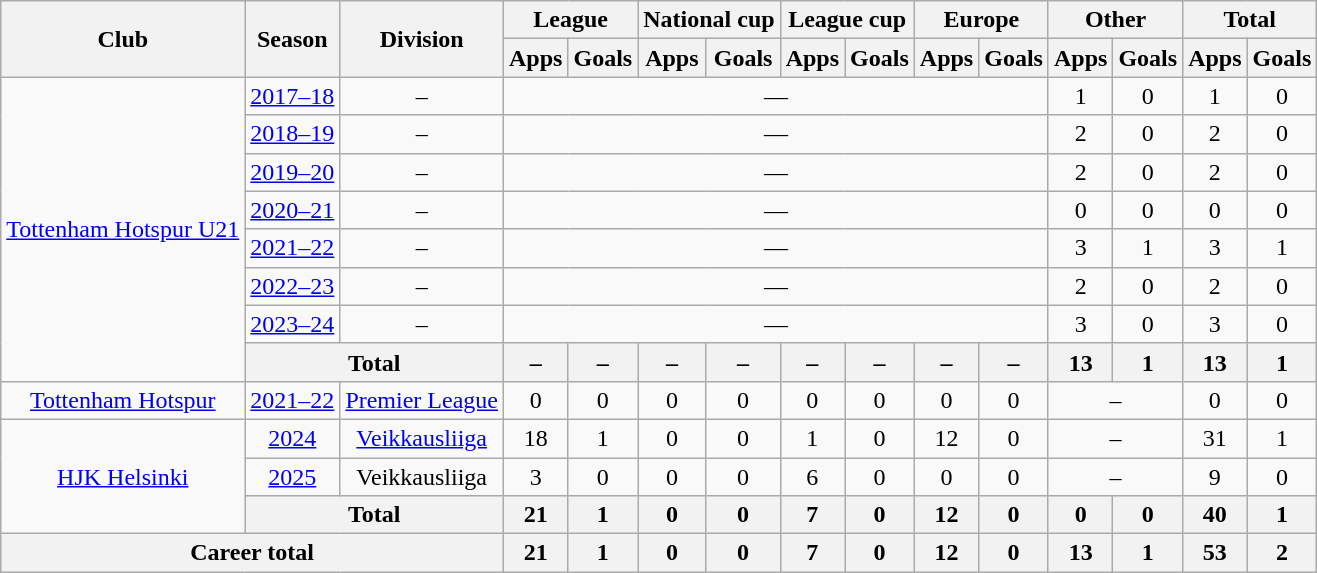<table class="wikitable" style="text-align:center">
<tr>
<th rowspan="2">Club</th>
<th rowspan="2">Season</th>
<th rowspan="2">Division</th>
<th colspan="2">League</th>
<th colspan="2">National cup</th>
<th colspan="2">League cup</th>
<th colspan="2">Europe</th>
<th colspan="2">Other</th>
<th colspan="2">Total</th>
</tr>
<tr>
<th>Apps</th>
<th>Goals</th>
<th>Apps</th>
<th>Goals</th>
<th>Apps</th>
<th>Goals</th>
<th>Apps</th>
<th>Goals</th>
<th>Apps</th>
<th>Goals</th>
<th>Apps</th>
<th>Goals</th>
</tr>
<tr>
<td rowspan="8"><a href='#'>Tottenham Hotspur U21</a></td>
<td><a href='#'>2017–18</a></td>
<td>–</td>
<td colspan=8>—</td>
<td>1</td>
<td>0</td>
<td>1</td>
<td>0</td>
</tr>
<tr>
<td><a href='#'>2018–19</a></td>
<td>–</td>
<td colspan=8>—</td>
<td>2</td>
<td>0</td>
<td>2</td>
<td>0</td>
</tr>
<tr>
<td><a href='#'>2019–20</a></td>
<td>–</td>
<td colspan=8>—</td>
<td>2</td>
<td>0</td>
<td>2</td>
<td>0</td>
</tr>
<tr>
<td><a href='#'>2020–21</a></td>
<td>–</td>
<td colspan=8>—</td>
<td>0</td>
<td>0</td>
<td>0</td>
<td>0</td>
</tr>
<tr>
<td><a href='#'>2021–22</a></td>
<td>–</td>
<td colspan=8>—</td>
<td>3</td>
<td>1</td>
<td>3</td>
<td>1</td>
</tr>
<tr>
<td><a href='#'>2022–23</a></td>
<td>–</td>
<td colspan=8>—</td>
<td>2</td>
<td>0</td>
<td>2</td>
<td>0</td>
</tr>
<tr>
<td><a href='#'>2023–24</a></td>
<td>–</td>
<td colspan=8>—</td>
<td>3</td>
<td>0</td>
<td>3</td>
<td>0</td>
</tr>
<tr>
<th colspan="2">Total</th>
<th>–</th>
<th>–</th>
<th>–</th>
<th>–</th>
<th>–</th>
<th>–</th>
<th>–</th>
<th>–</th>
<th>13</th>
<th>1</th>
<th>13</th>
<th>1</th>
</tr>
<tr>
<td><a href='#'>Tottenham Hotspur</a></td>
<td><a href='#'>2021–22</a></td>
<td><a href='#'>Premier League</a></td>
<td>0</td>
<td>0</td>
<td>0</td>
<td>0</td>
<td>0</td>
<td>0</td>
<td>0</td>
<td>0</td>
<td colspan=2>–</td>
<td>0</td>
<td>0</td>
</tr>
<tr>
<td rowspan=3><a href='#'>HJK Helsinki</a></td>
<td><a href='#'>2024</a></td>
<td><a href='#'>Veikkausliiga</a></td>
<td>18</td>
<td>1</td>
<td>0</td>
<td>0</td>
<td>1</td>
<td>0</td>
<td>12</td>
<td>0</td>
<td colspan=2>–</td>
<td>31</td>
<td>1</td>
</tr>
<tr>
<td><a href='#'>2025</a></td>
<td>Veikkausliiga</td>
<td>3</td>
<td>0</td>
<td>0</td>
<td>0</td>
<td>6</td>
<td>0</td>
<td>0</td>
<td>0</td>
<td colspan=2>–</td>
<td>9</td>
<td>0</td>
</tr>
<tr>
<th colspan=2>Total</th>
<th>21</th>
<th>1</th>
<th>0</th>
<th>0</th>
<th>7</th>
<th>0</th>
<th>12</th>
<th>0</th>
<th>0</th>
<th>0</th>
<th>40</th>
<th>1</th>
</tr>
<tr>
<th colspan="3">Career total</th>
<th>21</th>
<th>1</th>
<th>0</th>
<th>0</th>
<th>7</th>
<th>0</th>
<th>12</th>
<th>0</th>
<th>13</th>
<th>1</th>
<th>53</th>
<th>2</th>
</tr>
</table>
